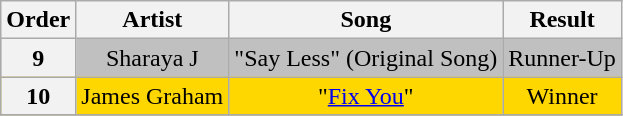<table class="wikitable plainrowheaders" style="text-align: center;">
<tr>
<th>Order</th>
<th>Artist</th>
<th>Song</th>
<th>Result</th>
</tr>
<tr style="background:silver;">
<th>9</th>
<td>Sharaya J</td>
<td>"Say Less" (Original Song)</td>
<td>Runner-Up</td>
</tr>
<tr style="background:gold;">
<th>10</th>
<td>James Graham</td>
<td>"<a href='#'>Fix You</a>"</td>
<td>Winner</td>
</tr>
<tr>
</tr>
</table>
